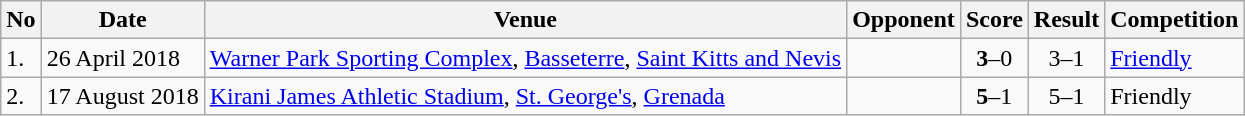<table class="wikitable" style="font-size:100%;">
<tr>
<th>No</th>
<th>Date</th>
<th>Venue</th>
<th>Opponent</th>
<th>Score</th>
<th>Result</th>
<th>Competition</th>
</tr>
<tr>
<td>1.</td>
<td>26 April 2018</td>
<td><a href='#'>Warner Park Sporting Complex</a>, <a href='#'>Basseterre</a>, <a href='#'>Saint Kitts and Nevis</a></td>
<td></td>
<td align=center><strong>3</strong>–0</td>
<td align=center>3–1</td>
<td><a href='#'>Friendly</a></td>
</tr>
<tr>
<td>2.</td>
<td>17 August 2018</td>
<td><a href='#'>Kirani James Athletic Stadium</a>, <a href='#'>St. George's</a>, <a href='#'>Grenada</a></td>
<td></td>
<td align=center><strong>5</strong>–1</td>
<td align=center>5–1</td>
<td>Friendly</td>
</tr>
</table>
